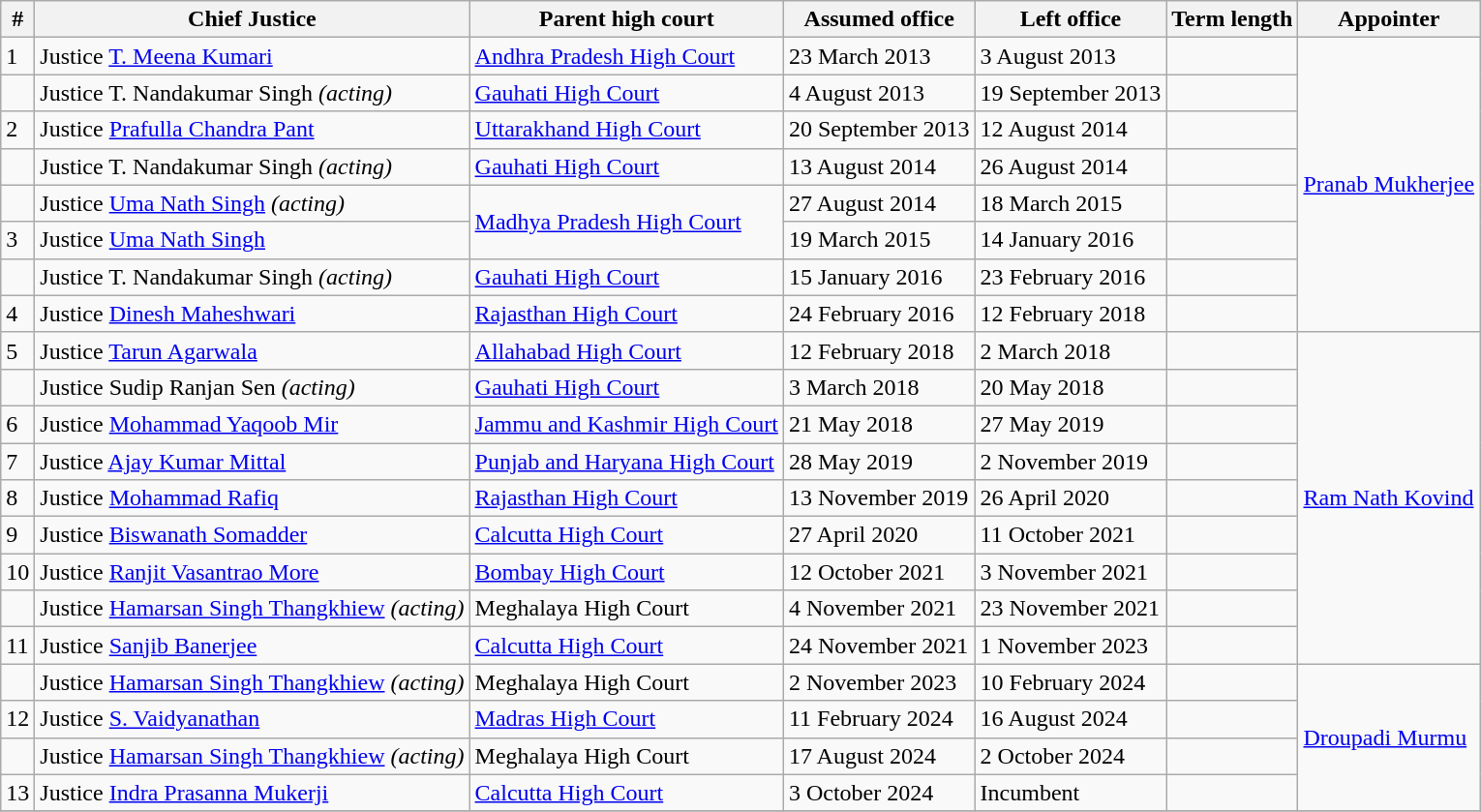<table class="wikitable">
<tr>
<th>#</th>
<th>Chief Justice</th>
<th>Parent high court</th>
<th>Assumed office</th>
<th>Left office</th>
<th>Term length</th>
<th>Appointer</th>
</tr>
<tr>
<td>1</td>
<td>Justice <a href='#'>T. Meena Kumari</a></td>
<td><a href='#'>Andhra Pradesh High Court</a></td>
<td>23 March 2013</td>
<td>3 August 2013</td>
<td></td>
<td rowspan="8"><a href='#'>Pranab Mukherjee</a></td>
</tr>
<tr>
<td></td>
<td>Justice T. Nandakumar Singh <em>(acting)</em></td>
<td><a href='#'>Gauhati High Court</a></td>
<td>4 August 2013</td>
<td>19 September 2013</td>
<td></td>
</tr>
<tr>
<td>2</td>
<td>Justice <a href='#'>Prafulla Chandra Pant</a></td>
<td><a href='#'>Uttarakhand High Court</a></td>
<td>20 September 2013</td>
<td>12 August 2014</td>
<td></td>
</tr>
<tr>
<td></td>
<td>Justice T. Nandakumar Singh <em>(acting)</em></td>
<td><a href='#'>Gauhati High Court</a></td>
<td>13 August 2014</td>
<td>26 August 2014</td>
<td></td>
</tr>
<tr>
<td></td>
<td>Justice <a href='#'>Uma Nath Singh</a> <em>(acting)</em></td>
<td rowspan="2"><a href='#'>Madhya Pradesh High Court</a></td>
<td>27 August 2014</td>
<td>18 March 2015</td>
<td></td>
</tr>
<tr>
<td>3</td>
<td>Justice <a href='#'>Uma Nath Singh</a></td>
<td>19 March 2015</td>
<td>14 January 2016</td>
<td></td>
</tr>
<tr>
<td></td>
<td>Justice T. Nandakumar Singh <em>(acting)</em></td>
<td><a href='#'>Gauhati High Court</a></td>
<td>15 January 2016</td>
<td>23 February 2016</td>
<td></td>
</tr>
<tr>
<td>4</td>
<td>Justice <a href='#'>Dinesh Maheshwari</a></td>
<td><a href='#'>Rajasthan High Court</a></td>
<td>24 February 2016</td>
<td>12 February 2018</td>
<td></td>
</tr>
<tr>
<td>5</td>
<td>Justice <a href='#'>Tarun Agarwala</a></td>
<td><a href='#'>Allahabad High Court</a></td>
<td>12 February 2018</td>
<td>2 March 2018</td>
<td></td>
<td rowspan="9"><a href='#'>Ram Nath Kovind</a></td>
</tr>
<tr>
<td></td>
<td>Justice Sudip Ranjan Sen <em>(acting)</em></td>
<td><a href='#'>Gauhati High Court</a></td>
<td>3 March 2018</td>
<td>20 May 2018</td>
<td></td>
</tr>
<tr>
<td>6</td>
<td>Justice <a href='#'>Mohammad Yaqoob Mir</a></td>
<td><a href='#'>Jammu and Kashmir High Court</a></td>
<td>21 May 2018</td>
<td>27 May 2019</td>
<td></td>
</tr>
<tr>
<td>7</td>
<td>Justice <a href='#'>Ajay Kumar Mittal</a></td>
<td><a href='#'>Punjab and Haryana High Court</a></td>
<td>28 May 2019</td>
<td>2 November 2019</td>
<td></td>
</tr>
<tr>
<td>8</td>
<td>Justice <a href='#'>Mohammad Rafiq</a></td>
<td><a href='#'>Rajasthan High Court</a></td>
<td>13 November 2019</td>
<td>26 April 2020</td>
<td></td>
</tr>
<tr>
<td>9</td>
<td>Justice <a href='#'>Biswanath Somadder</a></td>
<td><a href='#'>Calcutta High Court</a></td>
<td>27 April 2020</td>
<td>11 October 2021</td>
<td></td>
</tr>
<tr>
<td>10</td>
<td>Justice <a href='#'>Ranjit Vasantrao More</a></td>
<td><a href='#'>Bombay High Court</a></td>
<td>12 October 2021</td>
<td>3 November 2021</td>
<td></td>
</tr>
<tr>
<td></td>
<td>Justice <a href='#'>Hamarsan Singh Thangkhiew</a> <em>(acting)</em></td>
<td>Meghalaya High Court</td>
<td>4 November 2021</td>
<td>23 November 2021</td>
<td></td>
</tr>
<tr>
<td>11</td>
<td>Justice <a href='#'>Sanjib Banerjee</a></td>
<td><a href='#'>Calcutta High Court</a></td>
<td>24 November 2021</td>
<td>1 November 2023</td>
<td></td>
</tr>
<tr>
<td></td>
<td>Justice <a href='#'>Hamarsan Singh Thangkhiew</a> <em>(acting)</em></td>
<td>Meghalaya High Court</td>
<td>2 November 2023</td>
<td>10 February 2024</td>
<td></td>
<td rowspan="4"><a href='#'>Droupadi Murmu</a></td>
</tr>
<tr>
<td>12</td>
<td>Justice <a href='#'>S. Vaidyanathan</a></td>
<td><a href='#'>Madras High Court</a></td>
<td>11 February 2024</td>
<td>16 August 2024</td>
<td></td>
</tr>
<tr>
<td></td>
<td>Justice <a href='#'>Hamarsan Singh Thangkhiew</a> <em>(acting)</em></td>
<td>Meghalaya High Court</td>
<td>17 August 2024</td>
<td>2 October 2024</td>
<td></td>
</tr>
<tr>
<td>13</td>
<td>Justice <a href='#'>Indra Prasanna Mukerji</a></td>
<td><a href='#'>Calcutta High Court</a></td>
<td>3 October 2024</td>
<td>Incumbent</td>
<td></td>
</tr>
<tr>
</tr>
</table>
